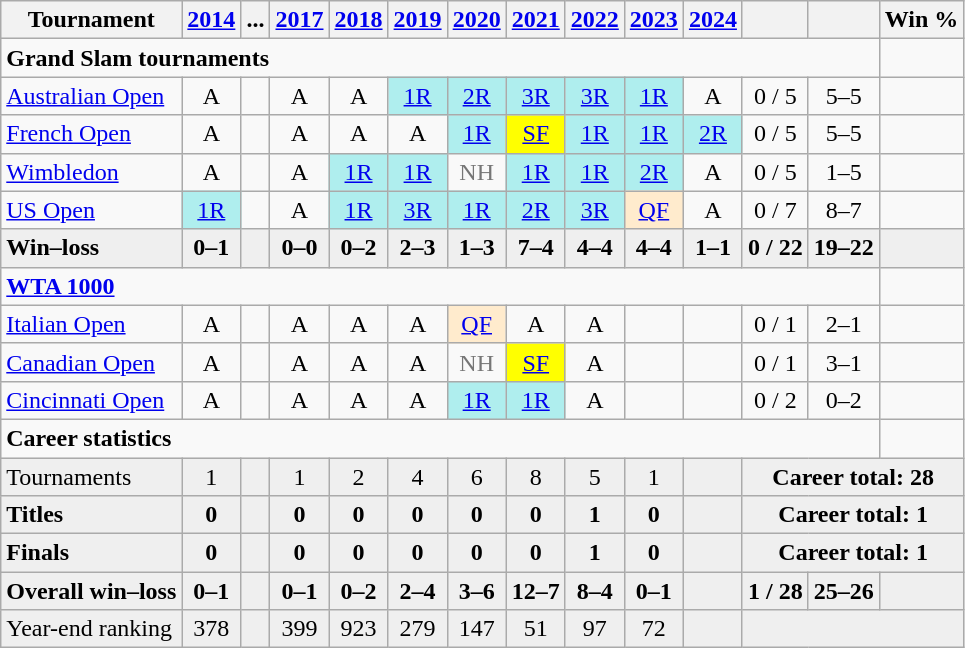<table class="wikitable" style="text-align:center">
<tr>
<th>Tournament</th>
<th><a href='#'>2014</a></th>
<th>...</th>
<th><a href='#'>2017</a></th>
<th><a href='#'>2018</a></th>
<th><a href='#'>2019</a></th>
<th><a href='#'>2020</a></th>
<th><a href='#'>2021</a></th>
<th><a href='#'>2022</a></th>
<th><a href='#'>2023</a></th>
<th><a href='#'>2024</a></th>
<th></th>
<th></th>
<th>Win %</th>
</tr>
<tr>
<td colspan="13" align="left"><strong>Grand Slam tournaments</strong></td>
</tr>
<tr>
<td align="left"><a href='#'>Australian Open</a></td>
<td>A</td>
<td></td>
<td>A</td>
<td>A</td>
<td bgcolor="afeeee"><a href='#'>1R</a></td>
<td bgcolor="afeeee"><a href='#'>2R</a></td>
<td bgcolor="afeeee"><a href='#'>3R</a></td>
<td bgcolor="afeeee"><a href='#'>3R</a></td>
<td bgcolor="afeeee"><a href='#'>1R</a></td>
<td>A</td>
<td>0 / 5</td>
<td>5–5</td>
<td></td>
</tr>
<tr>
<td align="left"><a href='#'>French Open</a></td>
<td>A</td>
<td></td>
<td>A</td>
<td>A</td>
<td>A</td>
<td bgcolor=afeeee><a href='#'>1R</a></td>
<td bgcolor=yellow><a href='#'>SF</a></td>
<td bgcolor=afeeee><a href='#'>1R</a></td>
<td bgcolor=afeeee><a href='#'>1R</a></td>
<td bgcolor=afeeee><a href='#'>2R</a></td>
<td>0 / 5</td>
<td>5–5</td>
<td></td>
</tr>
<tr>
<td align="left"><a href='#'>Wimbledon</a></td>
<td>A</td>
<td></td>
<td>A</td>
<td bgcolor=afeeee><a href='#'>1R</a></td>
<td bgcolor=afeeee><a href='#'>1R</a></td>
<td style="color:#767676">NH</td>
<td bgcolor="afeeee"><a href='#'>1R</a></td>
<td bgcolor=afeeee><a href='#'>1R</a></td>
<td bgcolor=afeeee><a href='#'>2R</a></td>
<td>A</td>
<td>0 / 5</td>
<td>1–5</td>
<td></td>
</tr>
<tr>
<td align="left"><a href='#'>US Open</a></td>
<td bgcolor="afeeee"><a href='#'>1R</a></td>
<td></td>
<td>A</td>
<td bgcolor="afeeee"><a href='#'>1R</a></td>
<td bgcolor="afeeee"><a href='#'>3R</a></td>
<td bgcolor="afeeee"><a href='#'>1R</a></td>
<td bgcolor="afeeee"><a href='#'>2R</a></td>
<td bgcolor="afeeee"><a href='#'>3R</a></td>
<td bgcolor="ffebcd"><a href='#'>QF</a></td>
<td>A</td>
<td>0 / 7</td>
<td>8–7</td>
<td></td>
</tr>
<tr style="background:#efefef;font-weight:bold">
<td align="left">Win–loss</td>
<td>0–1</td>
<td></td>
<td>0–0</td>
<td>0–2</td>
<td>2–3</td>
<td>1–3</td>
<td>7–4</td>
<td>4–4</td>
<td>4–4</td>
<td>1–1</td>
<td>0 / 22</td>
<td>19–22</td>
<td></td>
</tr>
<tr>
<td colspan="13" align="left"><strong><a href='#'>WTA 1000</a></strong></td>
</tr>
<tr>
<td align="left"><a href='#'>Italian Open</a></td>
<td>A</td>
<td></td>
<td>A</td>
<td>A</td>
<td>A</td>
<td bgcolor="ffebcd"><a href='#'>QF</a></td>
<td>A</td>
<td>A</td>
<td></td>
<td></td>
<td>0 / 1</td>
<td>2–1</td>
<td></td>
</tr>
<tr>
<td align="left"><a href='#'>Canadian Open</a></td>
<td>A</td>
<td></td>
<td>A</td>
<td>A</td>
<td>A</td>
<td style="color:#767676">NH</td>
<td bgcolor="yellow"><a href='#'>SF</a></td>
<td>A</td>
<td></td>
<td></td>
<td>0 / 1</td>
<td>3–1</td>
<td></td>
</tr>
<tr>
<td align="left"><a href='#'>Cincinnati Open</a></td>
<td>A</td>
<td></td>
<td>A</td>
<td>A</td>
<td>A</td>
<td bgcolor="afeeee"><a href='#'>1R</a></td>
<td bgcolor="afeeee"><a href='#'>1R</a></td>
<td>A</td>
<td></td>
<td></td>
<td>0 / 2</td>
<td>0–2</td>
<td></td>
</tr>
<tr>
<td colspan="13" align="left"><strong>Career statistics</strong></td>
</tr>
<tr bgcolor=efefef>
<td align=left>Tournaments</td>
<td>1</td>
<td></td>
<td>1</td>
<td>2</td>
<td>4</td>
<td>6</td>
<td>8</td>
<td>5</td>
<td>1</td>
<td></td>
<td colspan="3"><strong>Career total: 28</strong></td>
</tr>
<tr style=font-weight:bold;background:#efefef>
<td align=left>Titles</td>
<td>0</td>
<td></td>
<td>0</td>
<td>0</td>
<td>0</td>
<td>0</td>
<td>0</td>
<td>1</td>
<td>0</td>
<td></td>
<td colspan="3">Career total: 1</td>
</tr>
<tr style=font-weight:bold;background:#efefef>
<td align=left>Finals</td>
<td>0</td>
<td></td>
<td>0</td>
<td>0</td>
<td>0</td>
<td>0</td>
<td>0</td>
<td>1</td>
<td>0</td>
<td></td>
<td colspan="3">Career total: 1</td>
</tr>
<tr style="background:#efefef;font-weight:bold">
<td align="left">Overall win–loss</td>
<td>0–1</td>
<td></td>
<td>0–1</td>
<td>0–2</td>
<td>2–4</td>
<td>3–6</td>
<td>12–7</td>
<td>8–4</td>
<td>0–1</td>
<td></td>
<td>1 / 28</td>
<td>25–26</td>
<td></td>
</tr>
<tr bgcolor=efefef>
<td align=left>Year-end ranking</td>
<td>378</td>
<td></td>
<td>399</td>
<td>923</td>
<td>279</td>
<td>147</td>
<td>51</td>
<td>97</td>
<td>72</td>
<td></td>
<td colspan="3"></td>
</tr>
</table>
